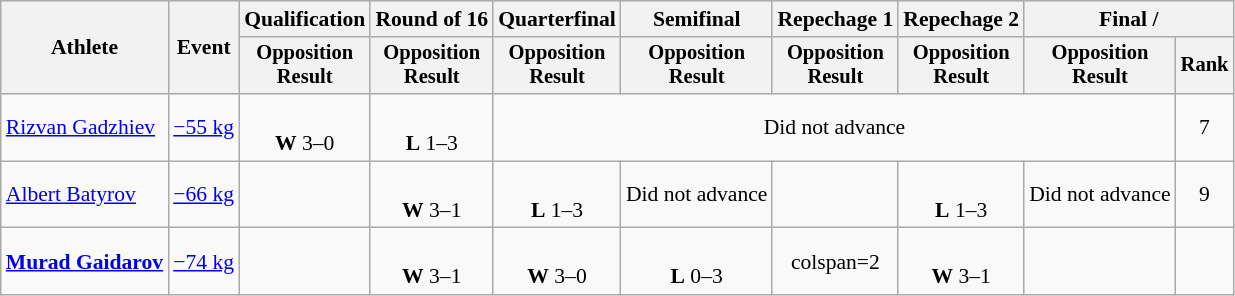<table class="wikitable" style="font-size:90%">
<tr>
<th rowspan="2">Athlete</th>
<th rowspan="2">Event</th>
<th>Qualification</th>
<th>Round of 16</th>
<th>Quarterfinal</th>
<th>Semifinal</th>
<th>Repechage 1</th>
<th>Repechage 2</th>
<th colspan=2>Final / </th>
</tr>
<tr style="font-size: 95%">
<th>Opposition<br>Result</th>
<th>Opposition<br>Result</th>
<th>Opposition<br>Result</th>
<th>Opposition<br>Result</th>
<th>Opposition<br>Result</th>
<th>Opposition<br>Result</th>
<th>Opposition<br>Result</th>
<th>Rank</th>
</tr>
<tr align=center>
<td align=left><a href='#'>Rizvan Gadzhiev</a></td>
<td align=left><a href='#'>−55 kg</a></td>
<td><br><strong>W</strong> 3–0 <sup></sup></td>
<td><br><strong>L</strong> 1–3 <sup></sup></td>
<td colspan=5>Did not advance</td>
<td>7</td>
</tr>
<tr align=center>
<td align=left><a href='#'>Albert Batyrov</a></td>
<td align=left><a href='#'>−66 kg</a></td>
<td></td>
<td><br><strong>W</strong> 3–1 <sup></sup></td>
<td><br><strong>L</strong> 1–3 <sup></sup></td>
<td>Did not advance</td>
<td></td>
<td><br><strong>L</strong> 1–3 <sup></sup></td>
<td>Did not advance</td>
<td>9</td>
</tr>
<tr align=center>
<td align=left><strong><a href='#'>Murad Gaidarov</a></strong></td>
<td align=left><a href='#'>−74 kg</a></td>
<td></td>
<td><br><strong>W</strong> 3–1 <sup></sup></td>
<td><br><strong>W</strong> 3–0 <sup></sup></td>
<td><br><strong>L</strong> 0–3 <sup></sup></td>
<td>colspan=2 </td>
<td><br><strong>W</strong> 3–1 <sup></sup></td>
<td></td>
</tr>
</table>
